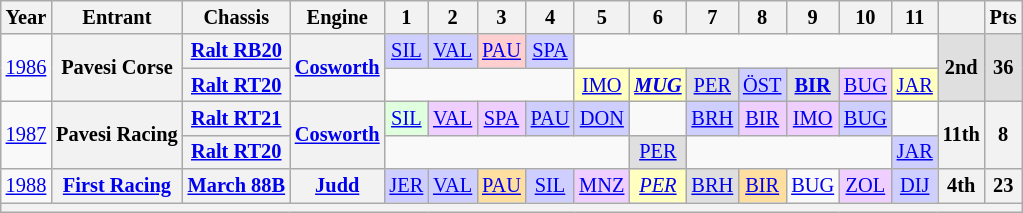<table class="wikitable" style="text-align:center; font-size:85%">
<tr>
<th>Year</th>
<th>Entrant</th>
<th>Chassis</th>
<th>Engine</th>
<th>1</th>
<th>2</th>
<th>3</th>
<th>4</th>
<th>5</th>
<th>6</th>
<th>7</th>
<th>8</th>
<th>9</th>
<th>10</th>
<th>11</th>
<th></th>
<th>Pts</th>
</tr>
<tr>
<td rowspan=2><a href='#'>1986</a></td>
<th rowspan=2 nowrap>Pavesi Corse</th>
<th nowrap><a href='#'>Ralt RB20</a></th>
<th rowspan=2 nowrap><a href='#'>Cosworth</a></th>
<td style="background:#CFCFFF;"><a href='#'>SIL</a><br></td>
<td style="background:#CFCFFF;"><a href='#'>VAL</a><br></td>
<td style="background:#FFCFCF;"><a href='#'>PAU</a><br></td>
<td style="background:#CFCFFF;"><a href='#'>SPA</a><br></td>
<td colspan=7></td>
<td rowspan=2 style="background:#DFDFDF;"><strong>2nd</strong></td>
<td rowspan=2 style="background:#DFDFDF;"><strong>36</strong></td>
</tr>
<tr>
<th nowrap><a href='#'>Ralt RT20</a></th>
<td colspan=4></td>
<td style="background:#FFFFBF;"><a href='#'>IMO</a><br></td>
<td style="background:#FFFFBF;"><strong><em><a href='#'>MUG</a></em></strong><br></td>
<td style="background:#DFDFDF;"><a href='#'>PER</a><br></td>
<td style="background:#CFCFFF;"><a href='#'>ÖST</a><br></td>
<td style="background:#DFDFDF;"><strong><a href='#'>BIR</a></strong><br></td>
<td style="background:#EFCFFF;"><a href='#'>BUG</a><br></td>
<td style="background:#FFFFBF;"><a href='#'>JAR</a><br></td>
</tr>
<tr>
<td rowspan=2><a href='#'>1987</a></td>
<th rowspan=2>Pavesi Racing</th>
<th><a href='#'>Ralt RT21</a></th>
<th rowspan=2><a href='#'>Cosworth</a></th>
<td style="background:#dfffdf;"><a href='#'>SIL</a><br></td>
<td style="background:#EFCFFF;"><a href='#'>VAL</a><br></td>
<td style="background:#EFCFFF;"><a href='#'>SPA</a><br></td>
<td style="background:#CFCFFF;"><a href='#'>PAU</a><br></td>
<td style="background:#CFCFFF;"><a href='#'>DON</a><br></td>
<td></td>
<td style="background:#CFCFFF;"><a href='#'>BRH</a><br></td>
<td style="background:#EFCFFF;"><a href='#'>BIR</a><br></td>
<td style="background:#EFCFFF;"><a href='#'>IMO</a><br></td>
<td style="background:#CFCFFF;"><a href='#'>BUG</a><br></td>
<td></td>
<th rowspan=2>11th</th>
<th rowspan=2>8</th>
</tr>
<tr>
<th><a href='#'>Ralt RT20</a></th>
<td colspan=5></td>
<td style="background:#DFDFDF;"><a href='#'>PER</a><br></td>
<td colspan=4></td>
<td style="background:#CFCFFF;"><a href='#'>JAR</a><br></td>
</tr>
<tr>
<td><a href='#'>1988</a></td>
<th><a href='#'>First Racing</a></th>
<th><a href='#'>March 88B</a></th>
<th><a href='#'>Judd</a></th>
<td style="background:#CFCFFF;"><a href='#'>JER</a><br></td>
<td style="background:#CFCFFF;"><a href='#'>VAL</a><br></td>
<td style="background:#FFDF9F;"><a href='#'>PAU</a><br></td>
<td style="background:#CFCFFF;"><a href='#'>SIL</a><br></td>
<td style="background:#EFCFFF;"><a href='#'>MNZ</a><br></td>
<td style="background:#FFFFBF;"><em><a href='#'>PER</a></em><br></td>
<td style="background:#DFDFDF;"><a href='#'>BRH</a><br></td>
<td style="background:#FFDF9F;"><a href='#'>BIR</a><br></td>
<td><a href='#'>BUG</a></td>
<td style="background:#EFCFFF;"><a href='#'>ZOL</a><br></td>
<td style="background:#CFCFFF;"><a href='#'>DIJ</a><br></td>
<th>4th</th>
<th>23</th>
</tr>
<tr>
<th colspan="17"></th>
</tr>
</table>
